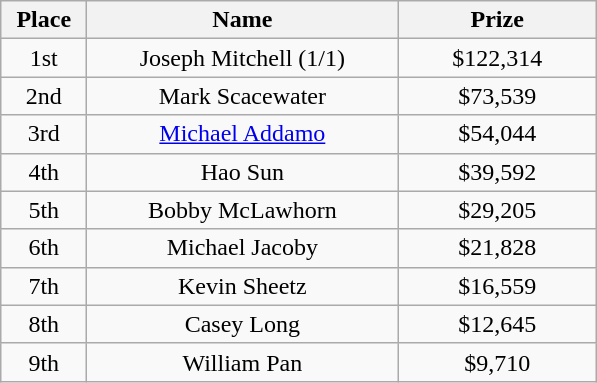<table class="wikitable">
<tr>
<th width="50">Place</th>
<th width="200">Name</th>
<th width="125">Prize</th>
</tr>
<tr>
<td align = "center">1st</td>
<td align = "center">Joseph Mitchell (1/1)</td>
<td align = "center">$122,314</td>
</tr>
<tr>
<td align = "center">2nd</td>
<td align = "center">Mark Scacewater</td>
<td align = "center">$73,539</td>
</tr>
<tr>
<td align = "center">3rd</td>
<td align = "center"><a href='#'>Michael Addamo</a></td>
<td align = "center">$54,044</td>
</tr>
<tr>
<td align = "center">4th</td>
<td align = "center">Hao Sun</td>
<td align = "center">$39,592</td>
</tr>
<tr>
<td align = "center">5th</td>
<td align = "center">Bobby McLawhorn</td>
<td align = "center">$29,205</td>
</tr>
<tr>
<td align = "center">6th</td>
<td align = "center">Michael Jacoby</td>
<td align = "center">$21,828</td>
</tr>
<tr>
<td align = "center">7th</td>
<td align = "center">Kevin Sheetz</td>
<td align = "center">$16,559</td>
</tr>
<tr>
<td align = "center">8th</td>
<td align = "center">Casey Long</td>
<td align = "center">$12,645</td>
</tr>
<tr>
<td align = "center">9th</td>
<td align = "center">William Pan</td>
<td align = "center">$9,710</td>
</tr>
</table>
